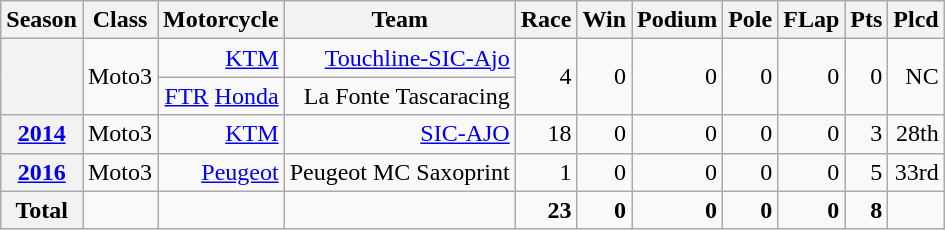<table class="wikitable" style=text-align:right>
<tr>
<th>Season</th>
<th>Class</th>
<th>Motorcycle</th>
<th>Team</th>
<th>Race</th>
<th>Win</th>
<th>Podium</th>
<th>Pole</th>
<th>FLap</th>
<th>Pts</th>
<th>Plcd</th>
</tr>
<tr>
<th rowspan=2></th>
<td rowspan=2>Moto3</td>
<td><a href='#'>KTM</a></td>
<td><a href='#'>Touchline-SIC-Ajo</a></td>
<td rowspan=2>4</td>
<td rowspan=2>0</td>
<td rowspan=2>0</td>
<td rowspan=2>0</td>
<td rowspan=2>0</td>
<td rowspan=2>0</td>
<td rowspan=2>NC</td>
</tr>
<tr>
<td><a href='#'>FTR</a> <a href='#'>Honda</a></td>
<td>La Fonte Tascaracing</td>
</tr>
<tr>
<th><a href='#'>2014</a></th>
<td>Moto3</td>
<td><a href='#'>KTM</a></td>
<td><a href='#'>SIC-AJO</a></td>
<td>18</td>
<td>0</td>
<td>0</td>
<td>0</td>
<td>0</td>
<td>3</td>
<td>28th</td>
</tr>
<tr>
<th><a href='#'>2016</a></th>
<td>Moto3</td>
<td><a href='#'>Peugeot</a></td>
<td>Peugeot MC Saxoprint</td>
<td>1</td>
<td>0</td>
<td>0</td>
<td>0</td>
<td>0</td>
<td>5</td>
<td>33rd</td>
</tr>
<tr>
<th>Total</th>
<td></td>
<td></td>
<td></td>
<td><strong>23</strong></td>
<td><strong>0</strong></td>
<td><strong>0</strong></td>
<td><strong>0</strong></td>
<td><strong>0</strong></td>
<td><strong>8</strong></td>
<td></td>
</tr>
</table>
